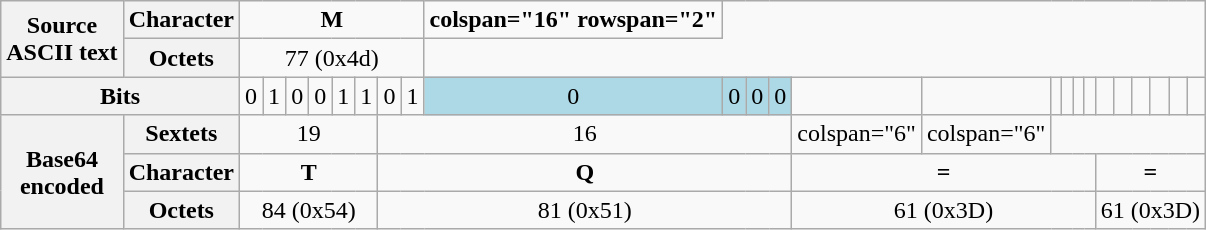<table class="wikitable" style="text-align:center;">
<tr style="font-weight:bold;">
<th rowspan=2 scope="row">Source <br>ASCII text</th>
<th scope="row">Character</th>
<td colspan="8">M</td>
<td>colspan="16" rowspan="2"   </td>
</tr>
<tr>
<th scope="row">Octets</th>
<td colspan="8">77 (0x4d)</td>
</tr>
<tr>
<th colspan=2 scope="row">Bits</th>
<td>0</td>
<td>1</td>
<td>0</td>
<td>0</td>
<td>1</td>
<td>1</td>
<td>0</td>
<td>1</td>
<td style="background-color:lightblue;">0</td>
<td style="background-color:lightblue;">0</td>
<td style="background-color:lightblue;">0</td>
<td style="background-color:lightblue;">0</td>
<td></td>
<td></td>
<td></td>
<td></td>
<td></td>
<td></td>
<td></td>
<td></td>
<td></td>
<td></td>
<td></td>
<td></td>
</tr>
<tr>
<th rowspan=3 scope="row">Base64 <br>encoded</th>
<th scope="row">Sextets</th>
<td colspan="6">19</td>
<td colspan="6">16</td>
<td>colspan="6"   </td>
<td>colspan="6"   </td>
</tr>
<tr style="font-weight:bold;">
<th scope="row">Character</th>
<td colspan="6">T</td>
<td colspan="6">Q</td>
<td colspan="6">=</td>
<td colspan="6">=</td>
</tr>
<tr>
<th scope="row">Octets</th>
<td colspan="6">84 (0x54)</td>
<td colspan="6">81 (0x51)</td>
<td colspan="6">61 (0x3D)</td>
<td colspan="6">61 (0x3D)</td>
</tr>
</table>
